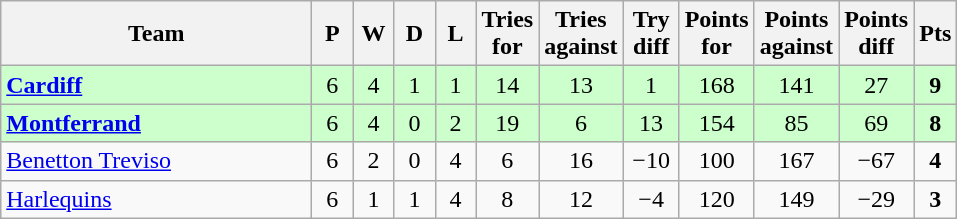<table class="wikitable" style="text-align: center;">
<tr>
<th width="200">Team</th>
<th width="20">P</th>
<th width="20">W</th>
<th width="20">D</th>
<th width="20">L</th>
<th width="20">Tries for</th>
<th width="20">Tries against</th>
<th width="30">Try diff</th>
<th width="20">Points for</th>
<th width="20">Points against</th>
<th width="25">Points diff</th>
<th width="20">Pts</th>
</tr>
<tr bgcolor="#ccffcc">
<td align="left">  <strong><a href='#'>Cardiff</a></strong></td>
<td>6</td>
<td>4</td>
<td>1</td>
<td>1</td>
<td>14</td>
<td>13</td>
<td>1</td>
<td>168</td>
<td>141</td>
<td>27</td>
<td><strong>9</strong></td>
</tr>
<tr bgcolor="#ccffcc">
<td align="left"> <strong><a href='#'>Montferrand</a></strong></td>
<td>6</td>
<td>4</td>
<td>0</td>
<td>2</td>
<td>19</td>
<td>6</td>
<td>13</td>
<td>154</td>
<td>85</td>
<td>69</td>
<td><strong>8</strong></td>
</tr>
<tr>
<td align="left"> <a href='#'>Benetton Treviso</a></td>
<td>6</td>
<td>2</td>
<td>0</td>
<td>4</td>
<td>6</td>
<td>16</td>
<td>−10</td>
<td>100</td>
<td>167</td>
<td>−67</td>
<td><strong>4</strong></td>
</tr>
<tr>
<td align="left">  <a href='#'>Harlequins</a></td>
<td>6</td>
<td>1</td>
<td>1</td>
<td>4</td>
<td>8</td>
<td>12</td>
<td>−4</td>
<td>120</td>
<td>149</td>
<td>−29</td>
<td><strong>3</strong></td>
</tr>
</table>
